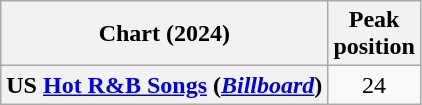<table class="wikitable sortable plainrowheaders" style="text-align:center">
<tr>
<th scope="col">Chart (2024)</th>
<th scope="col">Peak<br>position</th>
</tr>
<tr>
<th scope="row">US <a href='#'>Hot R&B Songs</a> (<em><a href='#'>Billboard</a></em>)</th>
<td>24</td>
</tr>
</table>
